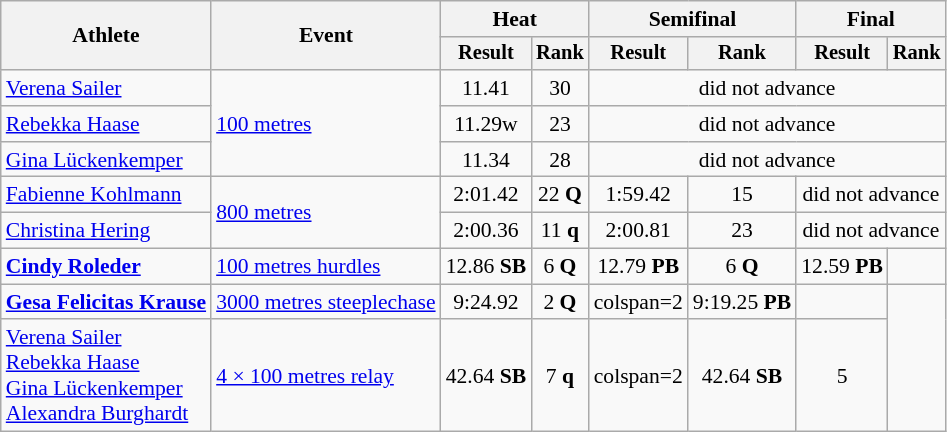<table class="wikitable" style="font-size:90%">
<tr>
<th rowspan="2">Athlete</th>
<th rowspan="2">Event</th>
<th colspan="2">Heat</th>
<th colspan="2">Semifinal</th>
<th colspan="2">Final</th>
</tr>
<tr style="font-size:95%">
<th>Result</th>
<th>Rank</th>
<th>Result</th>
<th>Rank</th>
<th>Result</th>
<th>Rank</th>
</tr>
<tr style=text-align:center>
<td style=text-align:left><a href='#'>Verena Sailer</a></td>
<td style=text-align:left rowspan=3><a href='#'>100 metres</a></td>
<td>11.41</td>
<td>30</td>
<td colspan=4>did not advance</td>
</tr>
<tr style=text-align:center>
<td style=text-align:left><a href='#'>Rebekka Haase</a></td>
<td>11.29w</td>
<td>23</td>
<td colspan=4>did not advance</td>
</tr>
<tr style=text-align:center>
<td style=text-align:left><a href='#'>Gina Lückenkemper</a></td>
<td>11.34</td>
<td>28</td>
<td colspan=4>did not advance</td>
</tr>
<tr style=text-align:center>
<td style=text-align:left><a href='#'>Fabienne Kohlmann</a></td>
<td style=text-align:left rowspan=2><a href='#'>800 metres</a></td>
<td>2:01.42</td>
<td>22 <strong>Q</strong></td>
<td>1:59.42</td>
<td>15</td>
<td colspan=2>did not advance</td>
</tr>
<tr style=text-align:center>
<td style=text-align:left><a href='#'>Christina Hering</a></td>
<td>2:00.36</td>
<td>11 <strong>q</strong></td>
<td>2:00.81</td>
<td>23</td>
<td colspan=2>did not advance</td>
</tr>
<tr style=text-align:center>
<td style=text-align:left><strong><a href='#'>Cindy Roleder</a></strong></td>
<td style=text-align:left><a href='#'>100 metres hurdles</a></td>
<td>12.86 <strong>SB</strong></td>
<td>6 <strong>Q</strong></td>
<td>12.79 <strong>PB</strong></td>
<td>6 <strong>Q</strong></td>
<td>12.59 <strong>PB</strong></td>
<td></td>
</tr>
<tr style=text-align:center>
<td style=text-align:left><strong><a href='#'>Gesa Felicitas Krause</a></strong></td>
<td style=text-align:left><a href='#'>3000 metres steeplechase</a></td>
<td>9:24.92</td>
<td>2 <strong>Q</strong></td>
<td>colspan=2 </td>
<td>9:19.25 <strong>PB</strong></td>
<td></td>
</tr>
<tr style=text-align:center>
<td style=text-align:left><a href='#'>Verena Sailer</a><br><a href='#'>Rebekka Haase</a><br><a href='#'>Gina Lückenkemper</a><br><a href='#'>Alexandra Burghardt</a></td>
<td style=text-align:left><a href='#'>4 × 100 metres relay</a></td>
<td>42.64 <strong>SB</strong></td>
<td>7 <strong>q</strong></td>
<td>colspan=2 </td>
<td>42.64 <strong>SB</strong></td>
<td>5</td>
</tr>
</table>
